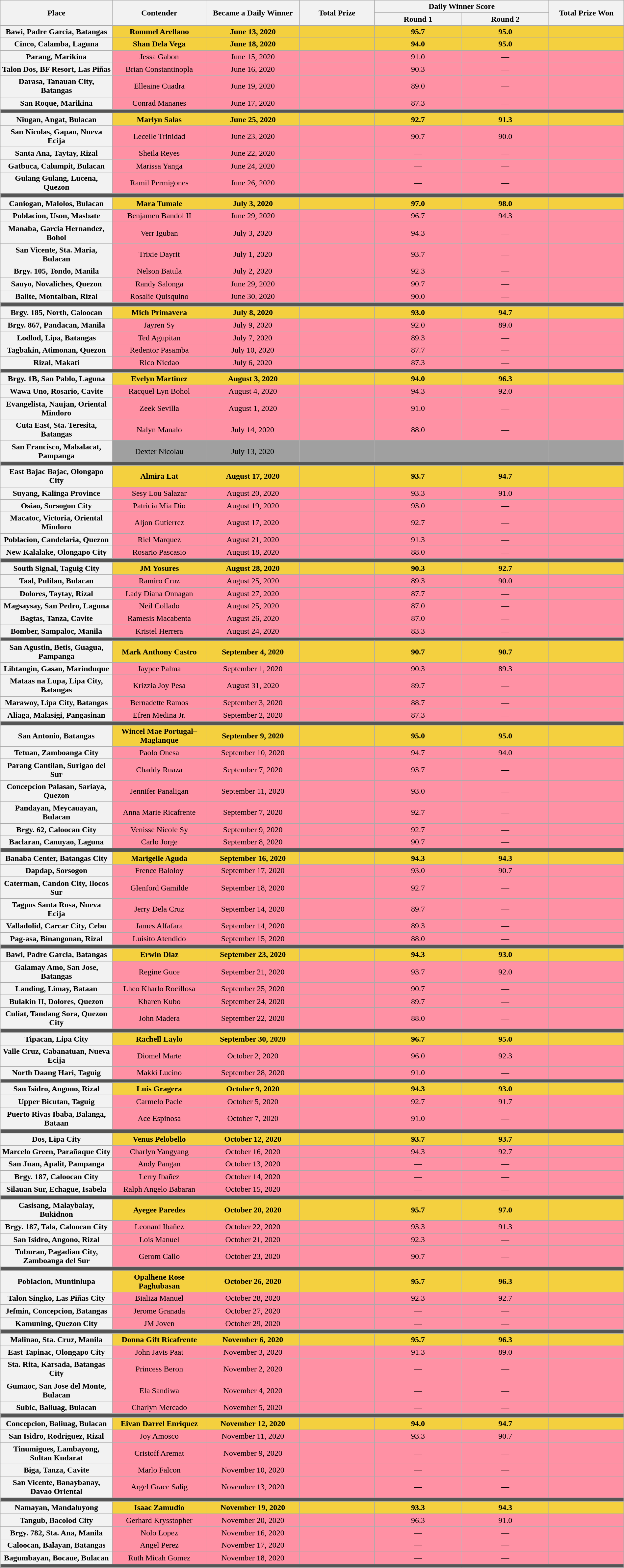<table class="wikitable mw-collapsible mw-collapsed" style="text-align:center; width:100%">
<tr>
<th rowspan="2">Place</th>
<th rowspan="2">Contender</th>
<th rowspan="2" width=15%>Became a Daily Winner</th>
<th rowspan="2" width=12%>Total Prize</th>
<th colspan="2" width=28%>Daily Winner Score</th>
<th rowspan="2" width=12%>Total Prize Won</th>
</tr>
<tr>
<th>Round 1</th>
<th>Round 2</th>
</tr>
<tr>
<th>Bawi, Padre Garcia, Batangas</th>
<td style="background-color:#F4D03F;"><strong>Rommel Arellano</strong></td>
<td style="background-color:#F4D03F;"><strong>June 13, 2020</strong></td>
<td style="background-color:#F4D03F;"><strong></strong></td>
<td style="background-color:#F4D03F;"><strong>95.7</strong></td>
<td style="background-color:#F4D03F;"><strong>95.0</strong></td>
<td style="background-color:#F4D03F;"><strong></strong></td>
</tr>
<tr>
<th width=18%>Cinco, Calamba, Laguna</th>
<td style="background-color:#F4D03F;"><strong>Shan Dela Vega</strong></td>
<td style="background-color:#F4D03F;"><strong>June 18, 2020</strong></td>
<td style="background-color:#F4D03F;"><strong></strong></td>
<td style="background-color:#F4D03F;"><strong>94.0</strong></td>
<td style="background-color:#F4D03F;"><strong>95.0</strong></td>
<td style="background-color:#F4D03F;"><strong></strong></td>
</tr>
<tr>
<th>Parang, Marikina</th>
<td style="background-color:#FF91A4;">Jessa Gabon</td>
<td style="background-color:#FF91A4;">June 15, 2020</td>
<td style="background-color:#FF91A4;"></td>
<td style="background-color:#FF91A4;">91.0</td>
<td style="background-color:#FF91A4;">—</td>
<td style="background-color:#FF91A4;"></td>
</tr>
<tr>
<th>Talon Dos, BF Resort, Las Piñas</th>
<td style="background-color:#FF91A4;">Brian Constantinopla</td>
<td style="background-color:#FF91A4;">June 16, 2020</td>
<td style="background-color:#FF91A4;"></td>
<td style="background-color:#FF91A4;">90.3</td>
<td style="background-color:#FF91A4;">—</td>
<td style="background-color:#FF91A4;"></td>
</tr>
<tr>
<th width=18%>Darasa, Tanauan City, Batangas</th>
<td style="background-color:#FF91A4;">Elleaine Cuadra</td>
<td style="background-color:#FF91A4;">June 19, 2020</td>
<td style="background-color:#FF91A4;"></td>
<td style="background-color:#FF91A4;">89.0</td>
<td style="background-color:#FF91A4;">—</td>
<td style="background-color:#FF91A4;"></td>
</tr>
<tr>
<th width=18%>San Roque, Marikina</th>
<td style="background-color:#FF91A4;">Conrad Mananes</td>
<td style="background-color:#FF91A4;">June 17, 2020</td>
<td style="background-color:#FF91A4;"></td>
<td style="background-color:#FF91A4;">87.3</td>
<td style="background-color:#FF91A4;">—</td>
<td style="background-color:#FF91A4;"></td>
</tr>
<tr>
<th colspan="7" style="background:#555;"></th>
</tr>
<tr>
<th>Niugan, Angat, Bulacan</th>
<td style="background-color:#F4D03F;"><strong>Marlyn Salas</strong></td>
<td style="background-color:#F4D03F;"><strong>June 25, 2020</strong></td>
<td style="background-color:#F4D03F;"><strong></strong></td>
<td style="background-color:#F4D03F;"><strong>92.7</strong></td>
<td style="background-color:#F4D03F;"><strong>91.3</strong></td>
<td style="background-color:#F4D03F;"><strong></strong></td>
</tr>
<tr>
<th>San Nicolas, Gapan, Nueva Ecija</th>
<td style="background-color:#FF91A4;">Lecelle Trinidad</td>
<td style="background-color:#FF91A4;">June 23, 2020</td>
<td style="background-color:#FF91A4;"></td>
<td style="background-color:#FF91A4;">90.7</td>
<td style="background-color:#FF91A4;">90.0</td>
<td style="background-color:#FF91A4;"></td>
</tr>
<tr>
<th>Santa Ana, Taytay, Rizal</th>
<td style="background-color:#FF91A4;">Sheila Reyes</td>
<td style="background-color:#FF91A4;">June 22, 2020</td>
<td style="background-color:#FF91A4;"></td>
<td style="background-color:#FF91A4;">—</td>
<td style="background-color:#FF91A4;">—</td>
<td style="background-color:#FF91A4;"></td>
</tr>
<tr>
<th>Gatbuca, Calumpit, Bulacan</th>
<td style="background-color:#FF91A4;">Marissa Yanga</td>
<td style="background-color:#FF91A4;">June 24, 2020</td>
<td style="background-color:#FF91A4;"></td>
<td style="background-color:#FF91A4;">—</td>
<td style="background-color:#FF91A4;">—</td>
<td style="background-color:#FF91A4;"></td>
</tr>
<tr>
<th>Gulang Gulang, Lucena, Quezon</th>
<td style="background-color:#FF91A4;">Ramil Permigones</td>
<td style="background-color:#FF91A4;">June 26, 2020</td>
<td style="background-color:#FF91A4;"></td>
<td style="background-color:#FF91A4;">—</td>
<td style="background-color:#FF91A4;">—</td>
<td style="background-color:#FF91A4;"></td>
</tr>
<tr>
<th colspan="7" style="background:#555;"></th>
</tr>
<tr>
<th>Caniogan, Malolos, Bulacan</th>
<td style="background-color:#F4D03F;"><strong>Mara Tumale</strong></td>
<td style="background-color:#F4D03F;"><strong>July 3, 2020</strong></td>
<td style="background-color:#F4D03F;"><strong></strong></td>
<td style="background-color:#F4D03F;"><strong>97.0</strong></td>
<td style="background-color:#F4D03F;"><strong>98.0</strong></td>
<td style="background-color:#F4D03F;"><strong></strong></td>
</tr>
<tr>
<th>Poblacion, Uson, Masbate</th>
<td style="background-color:#FF91A4;">Benjamen Bandol II</td>
<td style="background-color:#FF91A4;">June 29, 2020</td>
<td style="background-color:#FF91A4;"></td>
<td style="background-color:#FF91A4;">96.7</td>
<td style="background-color:#FF91A4;">94.3</td>
<td style="background-color:#FF91A4;"></td>
</tr>
<tr>
<th>Manaba, Garcia Hernandez, Bohol</th>
<td style="background-color:#FF91A4;">Verr Iguban</td>
<td style="background-color:#FF91A4;">July 3, 2020</td>
<td style="background-color:#FF91A4;"></td>
<td style="background-color:#FF91A4;">94.3</td>
<td style="background-color:#FF91A4;">—</td>
<td style="background-color:#FF91A4;"></td>
</tr>
<tr>
<th>San Vicente, Sta. Maria, Bulacan</th>
<td style="background-color:#FF91A4;">Trixie Dayrit</td>
<td style="background-color:#FF91A4;">July 1, 2020</td>
<td style="background-color:#FF91A4;"></td>
<td style="background-color:#FF91A4;">93.7</td>
<td style="background-color:#FF91A4;">—</td>
<td style="background-color:#FF91A4;"></td>
</tr>
<tr>
<th>Brgy. 105, Tondo, Manila</th>
<td style="background-color:#FF91A4;">Nelson Batula</td>
<td style="background-color:#FF91A4;">July 2, 2020</td>
<td style="background-color:#FF91A4;"></td>
<td style="background-color:#FF91A4;">92.3</td>
<td style="background-color:#FF91A4;">—</td>
<td style="background-color:#FF91A4;"></td>
</tr>
<tr>
<th>Sauyo, Novaliches, Quezon</th>
<td style="background-color:#FF91A4;">Randy Salonga</td>
<td style="background-color:#FF91A4;">June 29, 2020</td>
<td style="background-color:#FF91A4;"></td>
<td style="background-color:#FF91A4;">90.7</td>
<td style="background-color:#FF91A4;">—</td>
<td style="background-color:#FF91A4;"></td>
</tr>
<tr>
<th>Balite, Montalban, Rizal</th>
<td style="background-color:#FF91A4;">Rosalie Quisquino</td>
<td style="background-color:#FF91A4;">June 30, 2020</td>
<td style="background-color:#FF91A4;"></td>
<td style="background-color:#FF91A4;">90.0</td>
<td style="background-color:#FF91A4;">—</td>
<td style="background-color:#FF91A4;"></td>
</tr>
<tr>
<th colspan="7" style="background:#555;"></th>
</tr>
<tr>
<th>Brgy. 185, North, Caloocan</th>
<td style="background-color:#F4D03F;"><strong>Mich Primavera</strong></td>
<td style="background-color:#F4D03F;"><strong>July 8, 2020</strong></td>
<td style="background-color:#F4D03F;"><strong></strong></td>
<td style="background-color:#F4D03F;"><strong>93.0</strong></td>
<td style="background-color:#F4D03F;"><strong>94.7</strong></td>
<td style="background-color:#F4D03F;"><strong></strong></td>
</tr>
<tr>
<th>Brgy. 867, Pandacan, Manila</th>
<td style="background-color:#FF91A4;">Jayren Sy</td>
<td style="background-color:#FF91A4;">July 9, 2020</td>
<td style="background-color:#FF91A4;"></td>
<td style="background-color:#FF91A4;">92.0</td>
<td style="background-color:#FF91A4;">89.0</td>
<td style="background-color:#FF91A4;"></td>
</tr>
<tr>
<th>Lodlod, Lipa, Batangas</th>
<td style="background-color:#FF91A4;">Ted Agupitan</td>
<td style="background-color:#FF91A4;">July 7, 2020</td>
<td style="background-color:#FF91A4;"></td>
<td style="background-color:#FF91A4;">89.3</td>
<td style="background-color:#FF91A4;">—</td>
<td style="background-color:#FF91A4;"></td>
</tr>
<tr>
<th>Tagbakin, Atimonan, Quezon</th>
<td style="background-color:#FF91A4;">Redentor Pasamba</td>
<td style="background-color:#FF91A4;">July 10, 2020</td>
<td style="background-color:#FF91A4;"></td>
<td style="background-color:#FF91A4;">87.7</td>
<td style="background-color:#FF91A4;">—</td>
<td style="background-color:#FF91A4;"></td>
</tr>
<tr>
<th>Rizal, Makati</th>
<td style="background-color:#FF91A4;">Rico Nicdao</td>
<td style="background-color:#FF91A4;">July 6, 2020</td>
<td style="background-color:#FF91A4;"></td>
<td style="background-color:#FF91A4;">87.3</td>
<td style="background-color:#FF91A4;">—</td>
<td style="background-color:#FF91A4;"></td>
</tr>
<tr>
<th colspan="7" style="background:#555;"></th>
</tr>
<tr>
<th>Brgy. 1B, San Pablo, Laguna</th>
<td style="background-color:#F4D03F;"><strong>Evelyn Martinez</strong></td>
<td style="background-color:#F4D03F;"><strong>August 3, 2020</strong></td>
<td style="background-color:#F4D03F;"><strong></strong></td>
<td style="background-color:#F4D03F;"><strong>94.0</strong></td>
<td style="background-color:#F4D03F;"><strong>96.3</strong></td>
<td style="background-color:#F4D03F;"><strong></strong></td>
</tr>
<tr>
<th>Wawa Uno, Rosario, Cavite</th>
<td style="background-color:#FF91A4;">Racquel Lyn Bohol</td>
<td style="background-color:#FF91A4;">August 4, 2020</td>
<td style="background-color:#FF91A4;"></td>
<td style="background-color:#FF91A4;">94.3</td>
<td style="background-color:#FF91A4;">92.0</td>
<td style="background-color:#FF91A4;"></td>
</tr>
<tr>
<th>Evangelista, Naujan, Oriental Mindoro</th>
<td style="background-color:#FF91A4;">Zeek Sevilla</td>
<td style="background-color:#FF91A4;">August 1, 2020</td>
<td style="background-color:#FF91A4;"></td>
<td style="background-color:#FF91A4;">91.0</td>
<td style="background-color:#FF91A4;">—</td>
<td style="background-color:#FF91A4;"></td>
</tr>
<tr>
<th>Cuta East, Sta. Teresita, Batangas</th>
<td style="background-color:#FF91A4;">Nalyn Manalo</td>
<td style="background-color:#FF91A4;">July 14, 2020</td>
<td style="background-color:#FF91A4;"></td>
<td style="background-color:#FF91A4;">88.0</td>
<td style="background-color:#FF91A4;">—</td>
<td style="background-color:#FF91A4;"></td>
</tr>
<tr>
<th>San Francisco, Mabalacat, Pampanga</th>
<td style="background-color:#a0a0a0;">Dexter Nicolau</td>
<td style="background-color:#a0a0a0;">July 13, 2020</td>
<td style="background-color:#a0a0a0;"></td>
<td colspan="2" style="background-color:#a0a0a0;"></td>
<td style="background-color:#a0a0a0;"></td>
</tr>
<tr>
<th colspan="7" style="background:#555;"></th>
</tr>
<tr>
<th>East Bajac Bajac, Olongapo City</th>
<td style="background-color:#F4D03F;"><strong>Almira Lat</strong></td>
<td style="background-color:#F4D03F;"><strong>August 17, 2020</strong></td>
<td style="background-color:#F4D03F;"><strong></strong></td>
<td style="background-color:#F4D03F;"><strong>93.7</strong></td>
<td style="background-color:#F4D03F;"><strong>94.7</strong></td>
<td style="background-color:#F4D03F;"><strong></strong></td>
</tr>
<tr>
<th>Suyang, Kalinga Province</th>
<td style="background-color:#FF91A4;">Sesy Lou Salazar</td>
<td style="background-color:#FF91A4;">August 20, 2020</td>
<td style="background-color:#FF91A4;"></td>
<td style="background-color:#FF91A4;">93.3</td>
<td style="background-color:#FF91A4;">91.0</td>
<td style="background-color:#FF91A4;"></td>
</tr>
<tr>
<th>Osiao, Sorsogon City</th>
<td style="background-color:#FF91A4;">Patricia Mia Dio</td>
<td style="background-color:#FF91A4;">August 19, 2020</td>
<td style="background-color:#FF91A4;"></td>
<td style="background-color:#FF91A4;">93.0</td>
<td style="background-color:#FF91A4;">—</td>
<td style="background-color:#FF91A4;"></td>
</tr>
<tr>
<th>Macatoc, Victoria, Oriental Mindoro</th>
<td style="background-color:#FF91A4;">Aljon Gutierrez</td>
<td style="background-color:#FF91A4;">August 17, 2020</td>
<td style="background-color:#FF91A4;"></td>
<td style="background-color:#FF91A4;">92.7</td>
<td style="background-color:#FF91A4;">—</td>
<td style="background-color:#FF91A4;"></td>
</tr>
<tr>
<th>Poblacion, Candelaria, Quezon</th>
<td style="background-color:#FF91A4;">Riel Marquez</td>
<td style="background-color:#FF91A4;">August 21, 2020</td>
<td style="background-color:#FF91A4;"></td>
<td style="background-color:#FF91A4;">91.3</td>
<td style="background-color:#FF91A4;">—</td>
<td style="background-color:#FF91A4;"></td>
</tr>
<tr>
<th>New Kalalake, Olongapo City</th>
<td style="background-color:#FF91A4;">Rosario Pascasio</td>
<td style="background-color:#FF91A4;">August 18, 2020</td>
<td style="background-color:#FF91A4;"></td>
<td style="background-color:#FF91A4;">88.0</td>
<td style="background-color:#FF91A4;">—</td>
<td style="background-color:#FF91A4;"></td>
</tr>
<tr>
<th colspan="7" style="background:#555;"></th>
</tr>
<tr>
<th>South Signal, Taguig City</th>
<td style="background-color:#F4D03F;"><strong>JM Yosures</strong></td>
<td style="background-color:#F4D03F;"><strong>August 28, 2020</strong></td>
<td style="background-color:#F4D03F;"><strong></strong></td>
<td style="background-color:#F4D03F;"><strong>90.3</strong></td>
<td style="background-color:#F4D03F;"><strong>92.7</strong></td>
<td style="background-color:#F4D03F;"><strong></strong></td>
</tr>
<tr>
<th>Taal, Pulilan, Bulacan</th>
<td style="background-color:#FF91A4;">Ramiro Cruz</td>
<td style="background-color:#FF91A4;">August 25, 2020</td>
<td style="background-color:#FF91A4;"></td>
<td style="background-color:#FF91A4;">89.3</td>
<td style="background-color:#FF91A4;">90.0</td>
<td style="background-color:#FF91A4;"></td>
</tr>
<tr>
<th>Dolores, Taytay, Rizal</th>
<td style="background-color:#FF91A4;">Lady Diana Onnagan</td>
<td style="background-color:#FF91A4;">August 27, 2020</td>
<td style="background-color:#FF91A4;"></td>
<td style="background-color:#FF91A4;">87.7</td>
<td style="background-color:#FF91A4;">—</td>
<td style="background-color:#FF91A4;"></td>
</tr>
<tr>
<th>Magsaysay, San Pedro, Laguna</th>
<td style="background-color:#FF91A4;">Neil Collado</td>
<td style="background-color:#FF91A4;">August 25, 2020</td>
<td style="background-color:#FF91A4;"></td>
<td style="background-color:#FF91A4;">87.0</td>
<td style="background-color:#FF91A4;">—</td>
<td style="background-color:#FF91A4;"></td>
</tr>
<tr>
<th>Bagtas, Tanza, Cavite</th>
<td style="background-color:#FF91A4;">Ramesis Macabenta</td>
<td style="background-color:#FF91A4;">August 26, 2020</td>
<td style="background-color:#FF91A4;"></td>
<td style="background-color:#FF91A4;">87.0</td>
<td style="background-color:#FF91A4;">—</td>
<td style="background-color:#FF91A4;"></td>
</tr>
<tr>
<th>Bomber, Sampaloc, Manila</th>
<td style="background-color:#FF91A4;">Kristel Herrera</td>
<td style="background-color:#FF91A4;">August 24, 2020</td>
<td style="background-color:#FF91A4;"></td>
<td style="background-color:#FF91A4;">83.3</td>
<td style="background-color:#FF91A4;">—</td>
<td style="background-color:#FF91A4;"></td>
</tr>
<tr>
<th colspan="7" style="background:#555;"></th>
</tr>
<tr>
<th>San Agustin, Betis, Guagua, Pampanga</th>
<td style="background-color:#F4D03F;"><strong>Mark Anthony Castro</strong></td>
<td style="background-color:#F4D03F;"><strong>September 4, 2020</strong></td>
<td style="background-color:#F4D03F;"><strong></strong></td>
<td style="background-color:#F4D03F;"><strong>90.7</strong></td>
<td style="background-color:#F4D03F;"><strong>90.7</strong></td>
<td style="background-color:#F4D03F;"><strong></strong></td>
</tr>
<tr>
<th>Libtangin, Gasan, Marinduque</th>
<td style="background-color:#FF91A4;">Jaypee Palma</td>
<td style="background-color:#FF91A4;">September 1, 2020</td>
<td style="background-color:#FF91A4;"></td>
<td style="background-color:#FF91A4;">90.3</td>
<td style="background-color:#FF91A4;">89.3</td>
<td style="background-color:#FF91A4;"></td>
</tr>
<tr>
<th>Mataas na Lupa, Lipa City, Batangas</th>
<td style="background-color:#FF91A4;">Krizzia Joy Pesa</td>
<td style="background-color:#FF91A4;">August 31, 2020</td>
<td style="background-color:#FF91A4;"></td>
<td style="background-color:#FF91A4;">89.7</td>
<td style="background-color:#FF91A4;">—</td>
<td style="background-color:#FF91A4;"></td>
</tr>
<tr>
<th>Marawoy, Lipa City, Batangas</th>
<td style="background-color:#FF91A4;">Bernadette Ramos</td>
<td style="background-color:#FF91A4;">September 3, 2020</td>
<td style="background-color:#FF91A4;"></td>
<td style="background-color:#FF91A4;">88.7</td>
<td style="background-color:#FF91A4;">—</td>
<td style="background-color:#FF91A4;"></td>
</tr>
<tr>
<th>Aliaga, Malasigi, Pangasinan</th>
<td style="background-color:#FF91A4;">Efren Medina Jr.</td>
<td style="background-color:#FF91A4;">September 2, 2020</td>
<td style="background-color:#FF91A4;"></td>
<td style="background-color:#FF91A4;">87.3</td>
<td style="background-color:#FF91A4;">—</td>
<td style="background-color:#FF91A4;"></td>
</tr>
<tr>
<th colspan="7" style="background:#555;"></th>
</tr>
<tr>
<th>San Antonio, Batangas</th>
<td style="background-color:#F4D03F;"><strong>Wincel Mae Portugal–Maglanque</strong></td>
<td style="background-color:#F4D03F;"><strong>September 9, 2020</strong></td>
<td style="background-color:#F4D03F;"><strong></strong></td>
<td style="background-color:#F4D03F;"><strong>95.0</strong></td>
<td style="background-color:#F4D03F;"><strong>95.0</strong></td>
<td style="background-color:#F4D03F;"><strong></strong></td>
</tr>
<tr>
<th>Tetuan, Zamboanga City</th>
<td style="background-color:#FF91A4;">Paolo Onesa</td>
<td style="background-color:#FF91A4;">September 10, 2020</td>
<td style="background-color:#FF91A4;"></td>
<td style="background-color:#FF91A4;">94.7</td>
<td style="background-color:#FF91A4;">94.0</td>
<td style="background-color:#FF91A4;"></td>
</tr>
<tr>
<th>Parang Cantilan, Surigao del Sur</th>
<td style="background-color:#FF91A4;">Chaddy Ruaza</td>
<td style="background-color:#FF91A4;">September 7, 2020</td>
<td style="background-color:#FF91A4;"></td>
<td style="background-color:#FF91A4;">93.7</td>
<td style="background-color:#FF91A4;">—</td>
<td style="background-color:#FF91A4;"></td>
</tr>
<tr>
<th>Concepcion Palasan, Sariaya, Quezon</th>
<td style="background-color:#FF91A4;">Jennifer Panaligan</td>
<td style="background-color:#FF91A4;">September 11, 2020</td>
<td style="background-color:#FF91A4;"></td>
<td style="background-color:#FF91A4;">93.0</td>
<td style="background-color:#FF91A4;">—</td>
<td style="background-color:#FF91A4;"></td>
</tr>
<tr>
<th>Pandayan, Meycauayan, Bulacan</th>
<td style="background-color:#FF91A4;">Anna Marie Ricafrente</td>
<td style="background-color:#FF91A4;">September 7, 2020</td>
<td style="background-color:#FF91A4;"></td>
<td style="background-color:#FF91A4;">92.7</td>
<td style="background-color:#FF91A4;">—</td>
<td style="background-color:#FF91A4;"></td>
</tr>
<tr>
<th>Brgy. 62, Caloocan City</th>
<td style="background-color:#FF91A4;">Venisse Nicole Sy</td>
<td style="background-color:#FF91A4;">September 9, 2020</td>
<td style="background-color:#FF91A4;"></td>
<td style="background-color:#FF91A4;">92.7</td>
<td style="background-color:#FF91A4;">—</td>
<td style="background-color:#FF91A4;"></td>
</tr>
<tr>
<th>Baclaran, Canuyao, Laguna</th>
<td style="background-color:#FF91A4;">Carlo Jorge</td>
<td style="background-color:#FF91A4;">September 8, 2020</td>
<td style="background-color:#FF91A4;"></td>
<td style="background-color:#FF91A4;">90.7</td>
<td style="background-color:#FF91A4;">—</td>
<td style="background-color:#FF91A4;"></td>
</tr>
<tr>
<th colspan="7" style="background:#555;"></th>
</tr>
<tr>
<th>Banaba Center, Batangas City</th>
<td style="background-color:#F4D03F;"><strong>Marigelle Aguda</strong></td>
<td style="background-color:#F4D03F;"><strong>September 16, 2020</strong></td>
<td style="background-color:#F4D03F;"><strong></strong></td>
<td style="background-color:#F4D03F;"><strong>94.3</strong></td>
<td style="background-color:#F4D03F;"><strong>94.3</strong></td>
<td style="background-color:#F4D03F;"><strong></strong></td>
</tr>
<tr>
<th>Dapdap, Sorsogon</th>
<td style="background-color:#FF91A4;">Frence Baloloy</td>
<td style="background-color:#FF91A4;">September 17, 2020</td>
<td style="background-color:#FF91A4;"></td>
<td style="background-color:#FF91A4;">93.0</td>
<td style="background-color:#FF91A4;">90.7</td>
<td style="background-color:#FF91A4;"></td>
</tr>
<tr>
<th>Caterman, Candon City, Ilocos Sur</th>
<td style="background-color:#FF91A4;">Glenford Gamilde</td>
<td style="background-color:#FF91A4;">September 18, 2020</td>
<td style="background-color:#FF91A4;"></td>
<td style="background-color:#FF91A4;">92.7</td>
<td style="background-color:#FF91A4;">—</td>
<td style="background-color:#FF91A4;"></td>
</tr>
<tr>
<th>Tagpos Santa Rosa, Nueva Ecija</th>
<td style="background-color:#FF91A4;">Jerry Dela Cruz</td>
<td style="background-color:#FF91A4;">September 14, 2020</td>
<td style="background-color:#FF91A4;"></td>
<td style="background-color:#FF91A4;">89.7</td>
<td style="background-color:#FF91A4;">—</td>
<td style="background-color:#FF91A4;"></td>
</tr>
<tr>
<th>Valladolid, Carcar City, Cebu</th>
<td style="background-color:#FF91A4;">James Alfafara</td>
<td style="background-color:#FF91A4;">September 14, 2020</td>
<td style="background-color:#FF91A4;"></td>
<td style="background-color:#FF91A4;">89.3</td>
<td style="background-color:#FF91A4;">—</td>
<td style="background-color:#FF91A4;"></td>
</tr>
<tr>
<th>Pag-asa, Binangonan, Rizal</th>
<td style="background-color:#FF91A4;">Luisito Atendido</td>
<td style="background-color:#FF91A4;">September 15, 2020</td>
<td style="background-color:#FF91A4;"></td>
<td style="background-color:#FF91A4;">88.0</td>
<td style="background-color:#FF91A4;">—</td>
<td style="background-color:#FF91A4;"></td>
</tr>
<tr>
<th colspan="7" style="background:#555;"></th>
</tr>
<tr>
<th>Bawi, Padre Garcia, Batangas</th>
<td style="background-color:#F4D03F;"><strong>Erwin Diaz</strong></td>
<td style="background-color:#F4D03F;"><strong>September 23, 2020</strong></td>
<td style="background-color:#F4D03F;"><strong></strong></td>
<td style="background-color:#F4D03F;"><strong>94.3</strong></td>
<td style="background-color:#F4D03F;"><strong>93.0</strong></td>
<td style="background-color:#F4D03F;"><strong></strong></td>
</tr>
<tr>
<th>Galamay Amo, San Jose, Batangas</th>
<td style="background-color:#FF91A4;">Regine Guce</td>
<td style="background-color:#FF91A4;">September 21, 2020</td>
<td style="background-color:#FF91A4;"></td>
<td style="background-color:#FF91A4;">93.7</td>
<td style="background-color:#FF91A4;">92.0</td>
<td style="background-color:#FF91A4;"></td>
</tr>
<tr>
<th>Landing, Limay, Bataan</th>
<td style="background-color:#FF91A4;">Lheo Kharlo Rocillosa</td>
<td style="background-color:#FF91A4;">September 25, 2020</td>
<td style="background-color:#FF91A4;"></td>
<td style="background-color:#FF91A4;">90.7</td>
<td style="background-color:#FF91A4;">—</td>
<td style="background-color:#FF91A4;"></td>
</tr>
<tr>
<th>Bulakin II, Dolores, Quezon</th>
<td style="background-color:#FF91A4;">Kharen Kubo</td>
<td style="background-color:#FF91A4;">September 24, 2020</td>
<td style="background-color:#FF91A4;"></td>
<td style="background-color:#FF91A4;">89.7</td>
<td style="background-color:#FF91A4;">—</td>
<td style="background-color:#FF91A4;"></td>
</tr>
<tr>
<th>Culiat, Tandang Sora, Quezon City</th>
<td style="background-color:#FF91A4;">John Madera</td>
<td style="background-color:#FF91A4;">September 22, 2020</td>
<td style="background-color:#FF91A4;"></td>
<td style="background-color:#FF91A4;">88.0</td>
<td style="background-color:#FF91A4;">—</td>
<td style="background-color:#FF91A4;"></td>
</tr>
<tr>
<th colspan="7" style="background:#555;"></th>
</tr>
<tr>
<th>Tipacan, Lipa City</th>
<td style="background-color:#F4D03F;"><strong>Rachell Laylo</strong></td>
<td style="background-color:#F4D03F;"><strong>September 30, 2020</strong></td>
<td style="background-color:#F4D03F;"><strong></strong></td>
<td style="background-color:#F4D03F;"><strong>96.7</strong></td>
<td style="background-color:#F4D03F;"><strong>95.0</strong></td>
<td style="background-color:#F4D03F;"><strong></strong></td>
</tr>
<tr>
<th>Valle Cruz, Cabanatuan, Nueva Ecija</th>
<td style="background-color:#FF91A4;">Diomel Marte</td>
<td style="background-color:#FF91A4;">October 2, 2020</td>
<td style="background-color:#FF91A4;"></td>
<td style="background-color:#FF91A4;">96.0</td>
<td style="background-color:#FF91A4;">92.3</td>
<td style="background-color:#FF91A4;"></td>
</tr>
<tr>
<th>North Daang Hari, Taguig</th>
<td style="background-color:#FF91A4;">Makki Lucino</td>
<td style="background-color:#FF91A4;">September 28, 2020</td>
<td style="background-color:#FF91A4;"></td>
<td style="background-color:#FF91A4;">91.0</td>
<td style="background-color:#FF91A4;">—</td>
<td style="background-color:#FF91A4;"></td>
</tr>
<tr>
<th colspan="7" style="background:#555;"></th>
</tr>
<tr>
<th>San Isidro, Angono, Rizal</th>
<td style="background-color:#F4D03F;"><strong>Luis Gragera</strong></td>
<td style="background-color:#F4D03F;"><strong>October 9, 2020</strong></td>
<td style="background-color:#F4D03F;"><strong></strong></td>
<td style="background-color:#F4D03F;"><strong>94.3</strong></td>
<td style="background-color:#F4D03F;"><strong>93.0</strong></td>
<td style="background-color:#F4D03F;"><strong></strong></td>
</tr>
<tr>
<th>Upper Bicutan, Taguig</th>
<td style="background-color:#FF91A4;">Carmelo Pacle</td>
<td style="background-color:#FF91A4;">October 5, 2020</td>
<td style="background-color:#FF91A4;"></td>
<td style="background-color:#FF91A4;">92.7</td>
<td style="background-color:#FF91A4;">91.7</td>
<td style="background-color:#FF91A4;"></td>
</tr>
<tr>
<th>Puerto Rivas Ibaba, Balanga, Bataan</th>
<td style="background-color:#FF91A4;">Ace Espinosa</td>
<td style="background-color:#FF91A4;">October 7, 2020</td>
<td style="background-color:#FF91A4;"></td>
<td style="background-color:#FF91A4;">91.0</td>
<td style="background-color:#FF91A4;">—</td>
<td style="background-color:#FF91A4;"></td>
</tr>
<tr>
<th colspan="7" style="background:#555;"></th>
</tr>
<tr>
<th>Dos, Lipa City</th>
<td style="background-color:#F4D03F;"><strong>Venus Pelobello</strong></td>
<td style="background-color:#F4D03F;"><strong>October 12, 2020</strong></td>
<td style="background-color:#F4D03F;"><strong></strong></td>
<td style="background-color:#F4D03F;"><strong>93.7</strong></td>
<td style="background-color:#F4D03F;"><strong>93.7</strong></td>
<td style="background-color:#F4D03F;"><strong></strong></td>
</tr>
<tr>
<th>Marcelo Green, Parañaque City</th>
<td style="background-color:#FF91A4;">Charlyn Yangyang</td>
<td style="background-color:#FF91A4;">October 16, 2020</td>
<td style="background-color:#FF91A4;"></td>
<td style="background-color:#FF91A4;">94.3</td>
<td style="background-color:#FF91A4;">92.7</td>
<td style="background-color:#FF91A4;"></td>
</tr>
<tr>
<th>San Juan, Apalit, Pampanga</th>
<td style="background-color:#FF91A4;">Andy Pangan</td>
<td style="background-color:#FF91A4;">October 13, 2020</td>
<td style="background-color:#FF91A4;"></td>
<td style="background-color:#FF91A4;">—</td>
<td style="background-color:#FF91A4;">—</td>
<td style="background-color:#FF91A4;"></td>
</tr>
<tr>
<th>Brgy. 187, Caloocan City</th>
<td style="background-color:#FF91A4;">Lerry Ibañez</td>
<td style="background-color:#FF91A4;">October 14, 2020</td>
<td style="background-color:#FF91A4;"></td>
<td style="background-color:#FF91A4;">—</td>
<td style="background-color:#FF91A4;">—</td>
<td style="background-color:#FF91A4;"></td>
</tr>
<tr>
<th>Silauan Sur, Echague, Isabela</th>
<td style="background-color:#FF91A4;">Ralph Angelo Babaran</td>
<td style="background-color:#FF91A4;">October 15, 2020</td>
<td style="background-color:#FF91A4;"></td>
<td style="background-color:#FF91A4;">—</td>
<td style="background-color:#FF91A4;">—</td>
<td style="background-color:#FF91A4;"></td>
</tr>
<tr>
<th colspan="7" style="background:#555;"></th>
</tr>
<tr>
<th>Casisang, Malaybalay, Bukidnon</th>
<td style="background-color:#F4D03F;"><strong>Ayegee Paredes</strong></td>
<td style="background-color:#F4D03F;"><strong>October 20, 2020</strong></td>
<td style="background-color:#F4D03F;"><strong></strong></td>
<td style="background-color:#F4D03F;"><strong>95.7</strong></td>
<td style="background-color:#F4D03F;"><strong>97.0</strong></td>
<td style="background-color:#F4D03F;"><strong></strong></td>
</tr>
<tr>
<th>Brgy. 187, Tala, Caloocan City</th>
<td style="background-color:#FF91A4;">Leonard Ibañez</td>
<td style="background-color:#FF91A4;">October 22, 2020</td>
<td style="background-color:#FF91A4;"></td>
<td style="background-color:#FF91A4;">93.3</td>
<td style="background-color:#FF91A4;">91.3</td>
<td style="background-color:#FF91A4;"></td>
</tr>
<tr>
<th>San Isidro, Angono, Rizal</th>
<td style="background-color:#FF91A4;">Lois Manuel</td>
<td style="background-color:#FF91A4;">October 21, 2020</td>
<td style="background-color:#FF91A4;"></td>
<td style="background-color:#FF91A4;">92.3</td>
<td style="background-color:#FF91A4;">—</td>
<td style="background-color:#FF91A4;"></td>
</tr>
<tr>
<th>Tuburan, Pagadian City, Zamboanga del Sur</th>
<td style="background-color:#FF91A4;">Gerom Callo</td>
<td style="background-color:#FF91A4;">October 23, 2020</td>
<td style="background-color:#FF91A4;"></td>
<td style="background-color:#FF91A4;">90.7</td>
<td style="background-color:#FF91A4;">—</td>
<td style="background-color:#FF91A4;"></td>
</tr>
<tr>
<th colspan="7" style="background:#555;"></th>
</tr>
<tr>
<th>Poblacion, Muntinlupa</th>
<td style="background-color:#F4D03F;"><strong>Opalhene Rose Paghubasan</strong></td>
<td style="background-color:#F4D03F;"><strong>October 26, 2020</strong></td>
<td style="background-color:#F4D03F;"><strong></strong></td>
<td style="background-color:#F4D03F;"><strong>95.7</strong></td>
<td style="background-color:#F4D03F;"><strong>96.3</strong></td>
<td style="background-color:#F4D03F;"><strong></strong></td>
</tr>
<tr>
<th>Talon Singko, Las Piñas City</th>
<td style="background-color:#FF91A4;">Bializa Manuel</td>
<td style="background-color:#FF91A4;">October 28, 2020</td>
<td style="background-color:#FF91A4;"></td>
<td style="background-color:#FF91A4;">92.3</td>
<td style="background-color:#FF91A4;">92.7</td>
<td style="background-color:#FF91A4;"></td>
</tr>
<tr>
<th>Jefmin, Concepcion, Batangas</th>
<td style="background-color:#FF91A4;">Jerome Granada</td>
<td style="background-color:#FF91A4;">October 27, 2020</td>
<td style="background-color:#FF91A4;"></td>
<td style="background-color:#FF91A4;">—</td>
<td style="background-color:#FF91A4;">—</td>
<td style="background-color:#FF91A4;"></td>
</tr>
<tr>
<th>Kamuning, Quezon City</th>
<td style="background-color:#FF91A4;">JM Joven</td>
<td style="background-color:#FF91A4;">October 29, 2020</td>
<td style="background-color:#FF91A4;"></td>
<td style="background-color:#FF91A4;">—</td>
<td style="background-color:#FF91A4;">—</td>
<td style="background-color:#FF91A4;"></td>
</tr>
<tr>
<th colspan="7" style="background:#555;"></th>
</tr>
<tr>
<th>Malinao, Sta. Cruz, Manila</th>
<td style="background-color:#F4D03F;"><strong>Donna Gift Ricafrente</strong></td>
<td style="background-color:#F4D03F;"><strong>November 6, 2020</strong></td>
<td style="background-color:#F4D03F;"><strong></strong></td>
<td style="background-color:#F4D03F;"><strong>95.7</strong></td>
<td style="background-color:#F4D03F;"><strong>96.3</strong></td>
<td style="background-color:#F4D03F;"><strong></strong></td>
</tr>
<tr>
<th>East Tapinac, Olongapo City</th>
<td style="background-color:#FF91A4;">John Javis Paat</td>
<td style="background-color:#FF91A4;">November 3, 2020</td>
<td style="background-color:#FF91A4;"></td>
<td style="background-color:#FF91A4;">91.3</td>
<td style="background-color:#FF91A4;">89.0</td>
<td style="background-color:#FF91A4;"></td>
</tr>
<tr>
<th>Sta. Rita, Karsada, Batangas City</th>
<td style="background-color:#FF91A4;">Princess Beron</td>
<td style="background-color:#FF91A4;">November 2, 2020</td>
<td style="background-color:#FF91A4;"></td>
<td style="background-color:#FF91A4;">—</td>
<td style="background-color:#FF91A4;">—</td>
<td style="background-color:#FF91A4;"></td>
</tr>
<tr>
<th>Gumaoc, San Jose del Monte, Bulacan</th>
<td style="background-color:#FF91A4;">Ela Sandiwa</td>
<td style="background-color:#FF91A4;">November 4, 2020</td>
<td style="background-color:#FF91A4;"></td>
<td style="background-color:#FF91A4;">—</td>
<td style="background-color:#FF91A4;">—</td>
<td style="background-color:#FF91A4;"></td>
</tr>
<tr>
<th>Subic, Baliuag, Bulacan</th>
<td style="background-color:#FF91A4;">Charlyn Mercado</td>
<td style="background-color:#FF91A4;">November 5, 2020</td>
<td style="background-color:#FF91A4;"></td>
<td style="background-color:#FF91A4;">—</td>
<td style="background-color:#FF91A4;">—</td>
<td style="background-color:#FF91A4;"></td>
</tr>
<tr>
<th colspan="7" style="background:#555;"></th>
</tr>
<tr>
<th>Concepcion, Baliuag, Bulacan</th>
<td style="background-color:#F4D03F;"><strong>Eivan Darrel Enriquez</strong></td>
<td style="background-color:#F4D03F;"><strong>November 12, 2020</strong></td>
<td style="background-color:#F4D03F;"><strong></strong></td>
<td style="background-color:#F4D03F;"><strong>94.0</strong></td>
<td style="background-color:#F4D03F;"><strong>94.7</strong></td>
<td style="background-color:#F4D03F;"><strong></strong></td>
</tr>
<tr>
<th>San Isidro, Rodriguez, Rizal</th>
<td style="background-color:#FF91A4;">Joy Amosco</td>
<td style="background-color:#FF91A4;">November 11, 2020</td>
<td style="background-color:#FF91A4;"></td>
<td style="background-color:#FF91A4;">93.3</td>
<td style="background-color:#FF91A4;">90.7</td>
<td style="background-color:#FF91A4;"></td>
</tr>
<tr>
<th>Tinumigues, Lambayong, Sultan Kudarat</th>
<td style="background-color:#FF91A4;">Cristoff Aremat</td>
<td style="background-color:#FF91A4;">November 9, 2020</td>
<td style="background-color:#FF91A4;"></td>
<td style="background-color:#FF91A4;">—</td>
<td style="background-color:#FF91A4;">—</td>
<td style="background-color:#FF91A4;"></td>
</tr>
<tr>
<th>Biga, Tanza, Cavite</th>
<td style="background-color:#FF91A4;">Marlo Falcon</td>
<td style="background-color:#FF91A4;">November 10, 2020</td>
<td style="background-color:#FF91A4;"></td>
<td style="background-color:#FF91A4;">—</td>
<td style="background-color:#FF91A4;">—</td>
<td style="background-color:#FF91A4;"></td>
</tr>
<tr>
<th>San Vicente, Banaybanay, Davao Oriental</th>
<td style="background-color:#FF91A4;">Argel Grace Salig</td>
<td style="background-color:#FF91A4;">November 13, 2020</td>
<td style="background-color:#FF91A4;"></td>
<td style="background-color:#FF91A4;">—</td>
<td style="background-color:#FF91A4;">—</td>
<td style="background-color:#FF91A4;"></td>
</tr>
<tr>
<th colspan="7" style="background:#555;"></th>
</tr>
<tr>
<th>Namayan, Mandaluyong</th>
<td style="background-color:#F4D03F;"><strong>Isaac Zamudio</strong></td>
<td style="background-color:#F4D03F;"><strong>November 19, 2020</strong></td>
<td style="background-color:#F4D03F;"><strong></strong></td>
<td style="background-color:#F4D03F;"><strong>93.3</strong></td>
<td style="background-color:#F4D03F;"><strong>94.3</strong></td>
<td style="background-color:#F4D03F;"><strong></strong></td>
</tr>
<tr>
<th>Tangub, Bacolod City</th>
<td style="background-color:#FF91A4;">Gerhard Krysstopher</td>
<td style="background-color:#FF91A4;">November 20, 2020</td>
<td style="background-color:#FF91A4;"></td>
<td style="background-color:#FF91A4;">96.3</td>
<td style="background-color:#FF91A4;">91.0</td>
<td style="background-color:#FF91A4;"></td>
</tr>
<tr>
<th>Brgy. 782, Sta. Ana, Manila</th>
<td style="background-color:#FF91A4;">Nolo Lopez</td>
<td style="background-color:#FF91A4;">November 16, 2020</td>
<td style="background-color:#FF91A4;"></td>
<td style="background-color:#FF91A4;">—</td>
<td style="background-color:#FF91A4;">—</td>
<td style="background-color:#FF91A4;"></td>
</tr>
<tr>
<th>Caloocan, Balayan, Batangas</th>
<td style="background-color:#FF91A4;">Angel Perez</td>
<td style="background-color:#FF91A4;">November 17, 2020</td>
<td style="background-color:#FF91A4;"></td>
<td style="background-color:#FF91A4;">—</td>
<td style="background-color:#FF91A4;">—</td>
<td style="background-color:#FF91A4;"></td>
</tr>
<tr>
<th>Bagumbayan, Bocaue, Bulacan</th>
<td style="background-color:#FF91A4;">Ruth Micah Gomez</td>
<td style="background-color:#FF91A4;">November 18, 2020</td>
<td style="background-color:#FF91A4;"></td>
<td style="background-color:#FF91A4;">—</td>
<td style="background-color:#FF91A4;">—</td>
<td style="background-color:#FF91A4;"></td>
</tr>
<tr>
<th colspan="7" style="background:#555;"></th>
</tr>
<tr>
</tr>
</table>
